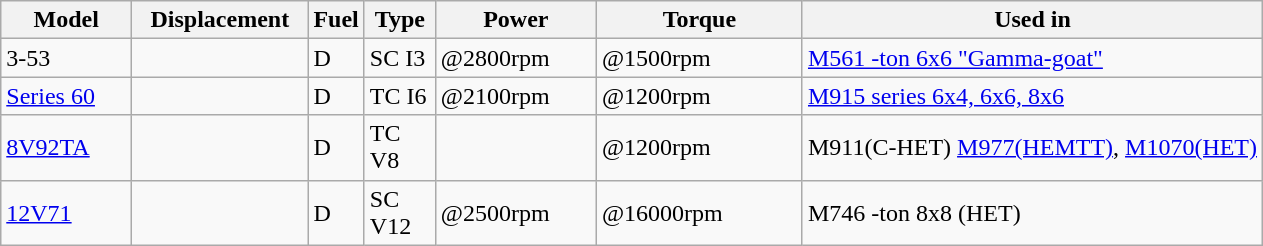<table class="wikitable">
<tr>
<th style="width: 80px;">Model</th>
<th style="width: 110px;">Displacement</th>
<th style="width: 30px;">Fuel</th>
<th style="width: 40px;">Type</th>
<th style="width: 100px;">Power</th>
<th style="width: 130px;">Torque</th>
<th>Used in</th>
</tr>
<tr>
<td>3-53</td>
<td></td>
<td>D</td>
<td>SC I3</td>
<td> @2800rpm</td>
<td> @1500rpm</td>
<td><a href='#'>M561 -ton 6x6 "Gamma-goat"</a></td>
</tr>
<tr>
<td><a href='#'>Series 60</a></td>
<td></td>
<td>D</td>
<td>TC I6</td>
<td> @2100rpm</td>
<td> @1200rpm</td>
<td><a href='#'>M915 series 6x4, 6x6, 8x6</a></td>
</tr>
<tr>
<td><a href='#'>8V92TA</a></td>
<td></td>
<td>D</td>
<td>TC V8</td>
<td></td>
<td> @1200rpm</td>
<td>M911(C-HET) <a href='#'>M977(HEMTT)</a>, <a href='#'>M1070(HET)</a></td>
</tr>
<tr>
<td><a href='#'>12V71</a></td>
<td></td>
<td>D</td>
<td>SC V12</td>
<td> @2500rpm</td>
<td> @16000rpm</td>
<td>M746 -ton 8x8 (HET)</td>
</tr>
</table>
